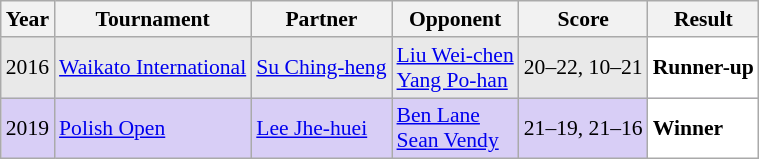<table class="sortable wikitable" style="font-size: 90%;">
<tr>
<th>Year</th>
<th>Tournament</th>
<th>Partner</th>
<th>Opponent</th>
<th>Score</th>
<th>Result</th>
</tr>
<tr style="background:#E9E9E9">
<td align="center">2016</td>
<td align="left"><a href='#'>Waikato International</a></td>
<td align="left"> <a href='#'>Su Ching-heng</a></td>
<td align="left"> <a href='#'>Liu Wei-chen</a><br> <a href='#'>Yang Po-han</a></td>
<td align="left">20–22, 10–21</td>
<td style="text-align:left; background:white"> <strong>Runner-up</strong></td>
</tr>
<tr style="background:#D8CEF6">
<td align="center">2019</td>
<td align="left"><a href='#'>Polish Open</a></td>
<td align="left"> <a href='#'>Lee Jhe-huei</a></td>
<td align="left"> <a href='#'>Ben Lane</a><br> <a href='#'>Sean Vendy</a></td>
<td align="left">21–19, 21–16</td>
<td style="text-align:left; background:white"> <strong>Winner</strong></td>
</tr>
</table>
